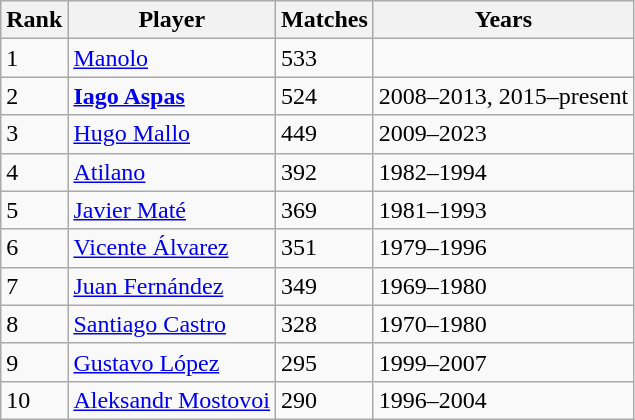<table class="wikitable">
<tr>
<th>Rank</th>
<th>Player</th>
<th>Matches</th>
<th>Years</th>
</tr>
<tr>
<td>1</td>
<td> <a href='#'>Manolo</a></td>
<td>533</td>
<td></td>
</tr>
<tr>
<td>2</td>
<td> <strong><a href='#'>Iago Aspas</a></strong></td>
<td>524</td>
<td>2008–2013, 2015–present</td>
</tr>
<tr>
<td>3</td>
<td> <a href='#'>Hugo Mallo</a></td>
<td>449</td>
<td>2009–2023</td>
</tr>
<tr>
<td>4</td>
<td> <a href='#'>Atilano</a></td>
<td>392</td>
<td>1982–1994</td>
</tr>
<tr>
<td>5</td>
<td> <a href='#'>Javier Maté</a></td>
<td>369</td>
<td>1981–1993</td>
</tr>
<tr>
<td>6</td>
<td> <a href='#'>Vicente Álvarez</a></td>
<td>351</td>
<td>1979–1996</td>
</tr>
<tr>
<td>7</td>
<td> <a href='#'>Juan Fernández</a></td>
<td>349</td>
<td>1969–1980</td>
</tr>
<tr>
<td>8</td>
<td> <a href='#'>Santiago Castro</a></td>
<td>328</td>
<td>1970–1980</td>
</tr>
<tr>
<td>9</td>
<td> <a href='#'>Gustavo López</a></td>
<td>295</td>
<td>1999–2007</td>
</tr>
<tr>
<td>10</td>
<td> <a href='#'>Aleksandr Mostovoi</a></td>
<td>290</td>
<td>1996–2004</td>
</tr>
</table>
